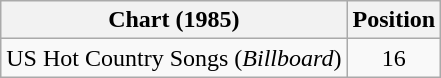<table class="wikitable">
<tr>
<th>Chart (1985)</th>
<th>Position</th>
</tr>
<tr>
<td>US Hot Country Songs (<em>Billboard</em>)</td>
<td align="center">16</td>
</tr>
</table>
